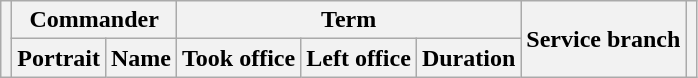<table class="wikitable sortable" style="text-align:center;">
<tr>
<th rowspan=2></th>
<th colspan=2>Commander</th>
<th colspan=3>Term</th>
<th rowspan=2>Service branch</th>
<th rowspan=2 class=unsortable></th>
</tr>
<tr>
<th class=unsortable>Portrait</th>
<th>Name</th>
<th>Took office</th>
<th>Left office</th>
<th>Duration<br>


</th>
</tr>
</table>
